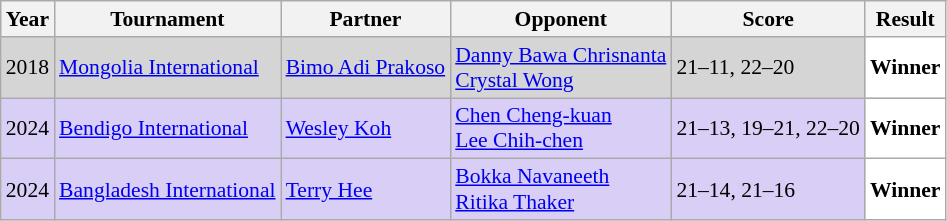<table class="sortable wikitable" style="font-size: 90%;">
<tr>
<th>Year</th>
<th>Tournament</th>
<th>Partner</th>
<th>Opponent</th>
<th>Score</th>
<th>Result</th>
</tr>
<tr style="background:#D5D5D5">
<td align="center">2018</td>
<td align="left"><a href='#'>Mongolia International</a></td>
<td align="left"> <a href='#'>Bimo Adi Prakoso</a></td>
<td align="left"> <a href='#'>Danny Bawa Chrisnanta</a><br> <a href='#'>Crystal Wong</a></td>
<td align="left">21–11, 22–20</td>
<td style="text-align:left; background:white"> <strong>Winner</strong></td>
</tr>
<tr style="background:#D8CEF6">
<td align="center">2024</td>
<td align="left"><a href='#'>Bendigo International</a></td>
<td align="left"> <a href='#'>Wesley Koh</a></td>
<td align="left"> <a href='#'>Chen Cheng-kuan</a><br> <a href='#'>Lee Chih-chen</a></td>
<td align="left">21–13, 19–21, 22–20</td>
<td style="text-align:left; background:white"> <strong>Winner</strong></td>
</tr>
<tr style="background:#D8CEF6">
<td align="center">2024</td>
<td align="left"><a href='#'>Bangladesh International</a></td>
<td align="left"> <a href='#'>Terry Hee</a></td>
<td align="left"> <a href='#'>Bokka Navaneeth</a><br> <a href='#'>Ritika Thaker</a></td>
<td align="left">21–14, 21–16</td>
<td style="text-align:left; background:white"> <strong>Winner</strong></td>
</tr>
</table>
